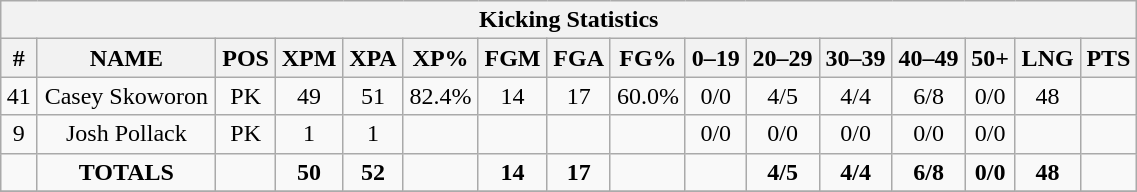<table style="width:60%; text-align:center;" class="wikitable collapsible collapsed">
<tr>
<th colspan="16">Kicking Statistics</th>
</tr>
<tr>
<th>#</th>
<th>NAME</th>
<th>POS</th>
<th>XPM</th>
<th>XPA</th>
<th>XP%</th>
<th>FGM</th>
<th>FGA</th>
<th>FG%</th>
<th>0–19</th>
<th>20–29</th>
<th>30–39</th>
<th>40–49</th>
<th>50+</th>
<th>LNG</th>
<th>PTS</th>
</tr>
<tr>
<td>41</td>
<td>Casey Skoworon</td>
<td>PK</td>
<td>49</td>
<td>51</td>
<td>82.4%</td>
<td>14</td>
<td>17</td>
<td>60.0%</td>
<td>0/0</td>
<td>4/5</td>
<td>4/4</td>
<td>6/8</td>
<td>0/0</td>
<td>48</td>
<td></td>
</tr>
<tr>
<td>9</td>
<td>Josh Pollack</td>
<td>PK</td>
<td>1</td>
<td>1</td>
<td></td>
<td></td>
<td></td>
<td></td>
<td>0/0</td>
<td>0/0</td>
<td>0/0</td>
<td>0/0</td>
<td>0/0</td>
<td></td>
<td></td>
</tr>
<tr>
<td></td>
<td><strong>TOTALS</strong></td>
<td></td>
<td><strong>50</strong></td>
<td><strong>52</strong></td>
<td><strong></strong></td>
<td><strong>14</strong></td>
<td><strong>17</strong></td>
<td><strong> </strong></td>
<td><strong> </strong></td>
<td><strong>4/5</strong></td>
<td><strong>4/4</strong></td>
<td><strong>6/8</strong></td>
<td><strong>0/0</strong></td>
<td><strong>48</strong></td>
<td><strong></strong></td>
</tr>
<tr>
</tr>
</table>
